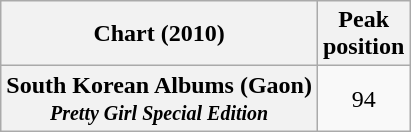<table class="wikitable plainrowheaders" style="text-align:center;">
<tr>
<th>Chart (2010)</th>
<th>Peak<br>position</th>
</tr>
<tr>
<th scope="row">South Korean Albums (Gaon)<br><small><em>Pretty Girl Special Edition</em></small></th>
<td>94</td>
</tr>
</table>
